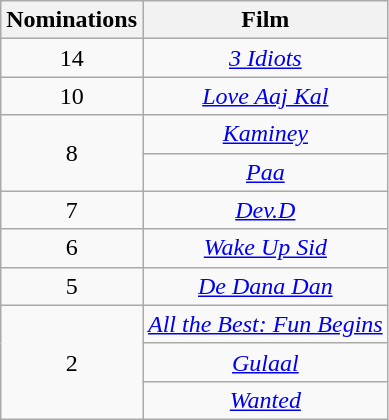<table class="wikitable plainrowheaders" style="text-align:center;">
<tr>
<th scope="col" style="width:55px;">Nominations</th>
<th scope="col" style="text-align:center;">Film</th>
</tr>
<tr>
<td scope="row" style="text-align:center">14</td>
<td><em><a href='#'>3 Idiots</a></em></td>
</tr>
<tr>
<td scope="row" style="text-align:center">10</td>
<td><a href='#'><em>Love Aaj Kal</em></a></td>
</tr>
<tr>
<td rowspan="2">8</td>
<td><em><a href='#'>Kaminey</a></em></td>
</tr>
<tr>
<td><a href='#'><em>Paa</em></a></td>
</tr>
<tr>
<td>7</td>
<td><em><a href='#'>Dev.D</a></em></td>
</tr>
<tr>
<td>6</td>
<td><em><a href='#'>Wake Up Sid</a></em></td>
</tr>
<tr>
<td>5</td>
<td><em><a href='#'>De Dana Dan</a></em></td>
</tr>
<tr>
<td rowspan="3">2</td>
<td><em><a href='#'>All the Best: Fun Begins</a></em></td>
</tr>
<tr>
<td><a href='#'><em>Gulaal</em></a></td>
</tr>
<tr>
<td><em><a href='#'>Wanted</a></em></td>
</tr>
</table>
